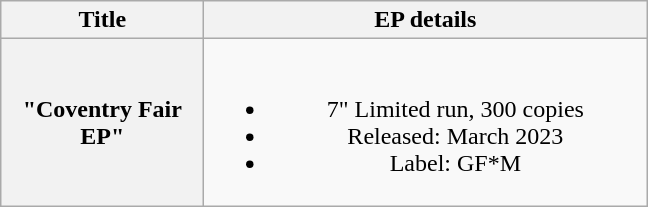<table class="wikitable plainrowheaders" style="text-align:center;">
<tr>
<th scope="col" style="width:8em;">Title</th>
<th scope="col" style="width:18em;">EP details</th>
</tr>
<tr>
<th scope="row">"Coventry Fair EP"</th>
<td><br><ul><li>7" Limited run, 300 copies</li><li>Released: March 2023</li><li>Label: GF*M</li></ul></td>
</tr>
</table>
